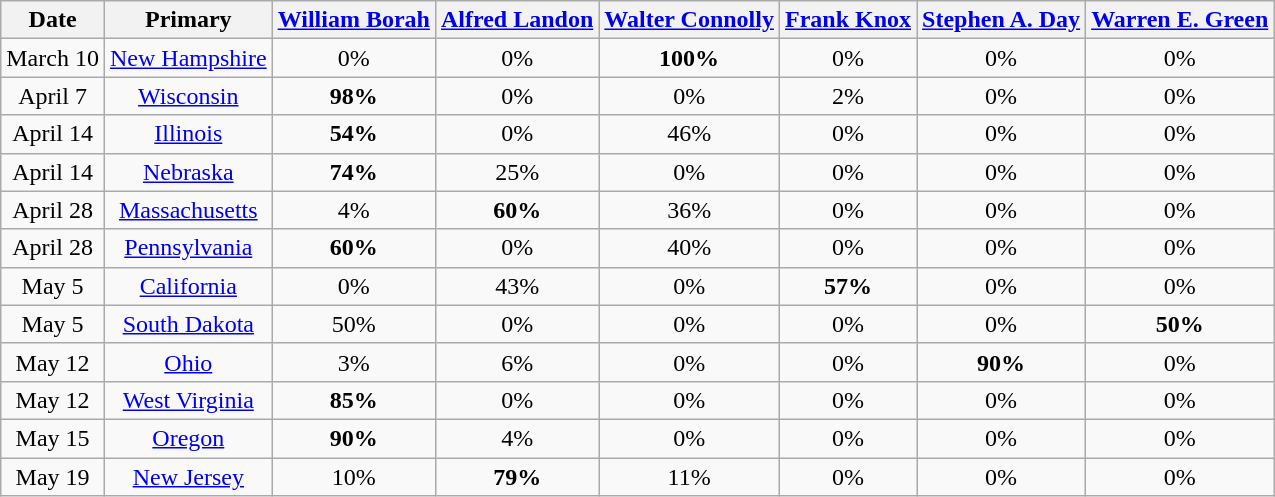<table class="wikitable" style="text-align:center;">
<tr>
<th>Date</th>
<th>Primary</th>
<th><a href='#'>William Borah</a></th>
<th><a href='#'>Alfred Landon</a></th>
<th><a href='#'>Walter Connolly</a></th>
<th><a href='#'>Frank Knox</a></th>
<th><a href='#'>Stephen A. Day</a></th>
<th><a href='#'>Warren E. Green</a></th>
</tr>
<tr>
<td>March 10</td>
<td><a href='#'>New Hampshire</a></td>
<td>0%</td>
<td>0%</td>
<td><strong>100%</strong></td>
<td>0%</td>
<td>0%</td>
<td>0%</td>
</tr>
<tr>
<td>April 7</td>
<td><a href='#'>Wisconsin</a></td>
<td><strong>98%</strong></td>
<td>0%</td>
<td>0%</td>
<td>2%</td>
<td>0%</td>
<td>0%</td>
</tr>
<tr>
<td>April 14</td>
<td><a href='#'>Illinois</a></td>
<td><strong>54%</strong></td>
<td>0%</td>
<td>46%</td>
<td>0%</td>
<td>0%</td>
<td>0%</td>
</tr>
<tr>
<td>April 14</td>
<td><a href='#'>Nebraska</a></td>
<td><strong>74%</strong></td>
<td>25%</td>
<td>0%</td>
<td>0%</td>
<td>0%</td>
<td>0%</td>
</tr>
<tr>
<td>April 28</td>
<td><a href='#'>Massachusetts</a></td>
<td>4%</td>
<td><strong>60%</strong></td>
<td>36%</td>
<td>0%</td>
<td>0%</td>
<td>0%</td>
</tr>
<tr>
<td>April 28</td>
<td><a href='#'>Pennsylvania</a></td>
<td><strong>60%</strong></td>
<td>0%</td>
<td>40%</td>
<td>0%</td>
<td>0%</td>
<td>0%</td>
</tr>
<tr>
<td>May 5</td>
<td><a href='#'>California</a></td>
<td>0%</td>
<td>43%</td>
<td>0%</td>
<td><strong>57%</strong></td>
<td>0%</td>
<td>0%</td>
</tr>
<tr>
<td>May 5</td>
<td><a href='#'>South Dakota</a></td>
<td>50%</td>
<td>0%</td>
<td>0%</td>
<td>0%</td>
<td>0%</td>
<td><strong>50%</strong></td>
</tr>
<tr>
<td>May 12</td>
<td><a href='#'>Ohio</a></td>
<td>3%</td>
<td>6%</td>
<td>0%</td>
<td>0%</td>
<td><strong>90%</strong></td>
<td>0%</td>
</tr>
<tr>
<td>May 12</td>
<td><a href='#'>West Virginia</a></td>
<td><strong>85%</strong></td>
<td>0%</td>
<td>0%</td>
<td>0%</td>
<td>0%</td>
<td>0%</td>
</tr>
<tr>
<td>May 15</td>
<td><a href='#'>Oregon</a></td>
<td><strong>90%</strong></td>
<td>4%</td>
<td>0%</td>
<td>0%</td>
<td>0%</td>
<td>0%</td>
</tr>
<tr>
<td>May 19</td>
<td><a href='#'>New Jersey</a></td>
<td>10%</td>
<td><strong>79%</strong></td>
<td>11%</td>
<td>0%</td>
<td>0%</td>
<td>0%</td>
</tr>
</table>
